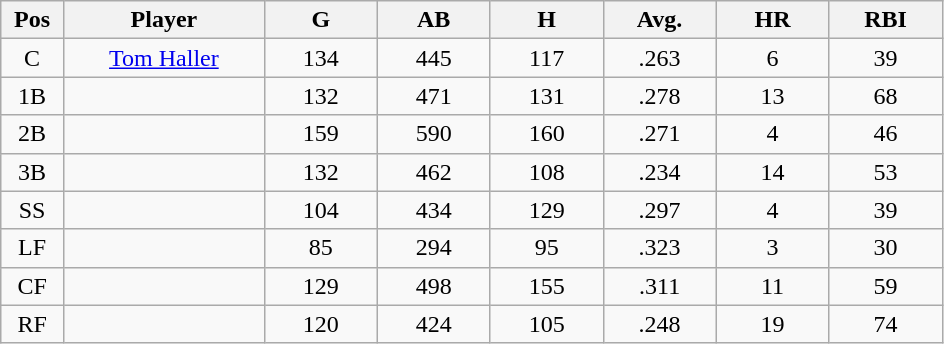<table class="wikitable sortable">
<tr>
<th bgcolor="#DDDDFF" width="5%">Pos</th>
<th bgcolor="#DDDDFF" width="16%">Player</th>
<th bgcolor="#DDDDFF" width="9%">G</th>
<th bgcolor="#DDDDFF" width="9%">AB</th>
<th bgcolor="#DDDDFF" width="9%">H</th>
<th bgcolor="#DDDDFF" width="9%">Avg.</th>
<th bgcolor="#DDDDFF" width="9%">HR</th>
<th bgcolor="#DDDDFF" width="9%">RBI</th>
</tr>
<tr align="center">
<td>C</td>
<td><a href='#'>Tom Haller</a></td>
<td>134</td>
<td>445</td>
<td>117</td>
<td>.263</td>
<td>6</td>
<td>39</td>
</tr>
<tr align="center">
<td>1B</td>
<td></td>
<td>132</td>
<td>471</td>
<td>131</td>
<td>.278</td>
<td>13</td>
<td>68</td>
</tr>
<tr align="center">
<td>2B</td>
<td></td>
<td>159</td>
<td>590</td>
<td>160</td>
<td>.271</td>
<td>4</td>
<td>46</td>
</tr>
<tr align="center">
<td>3B</td>
<td></td>
<td>132</td>
<td>462</td>
<td>108</td>
<td>.234</td>
<td>14</td>
<td>53</td>
</tr>
<tr align="center">
<td>SS</td>
<td></td>
<td>104</td>
<td>434</td>
<td>129</td>
<td>.297</td>
<td>4</td>
<td>39</td>
</tr>
<tr align="center">
<td>LF</td>
<td></td>
<td>85</td>
<td>294</td>
<td>95</td>
<td>.323</td>
<td>3</td>
<td>30</td>
</tr>
<tr align="center">
<td>CF</td>
<td></td>
<td>129</td>
<td>498</td>
<td>155</td>
<td>.311</td>
<td>11</td>
<td>59</td>
</tr>
<tr align="center">
<td>RF</td>
<td></td>
<td>120</td>
<td>424</td>
<td>105</td>
<td>.248</td>
<td>19</td>
<td>74</td>
</tr>
</table>
